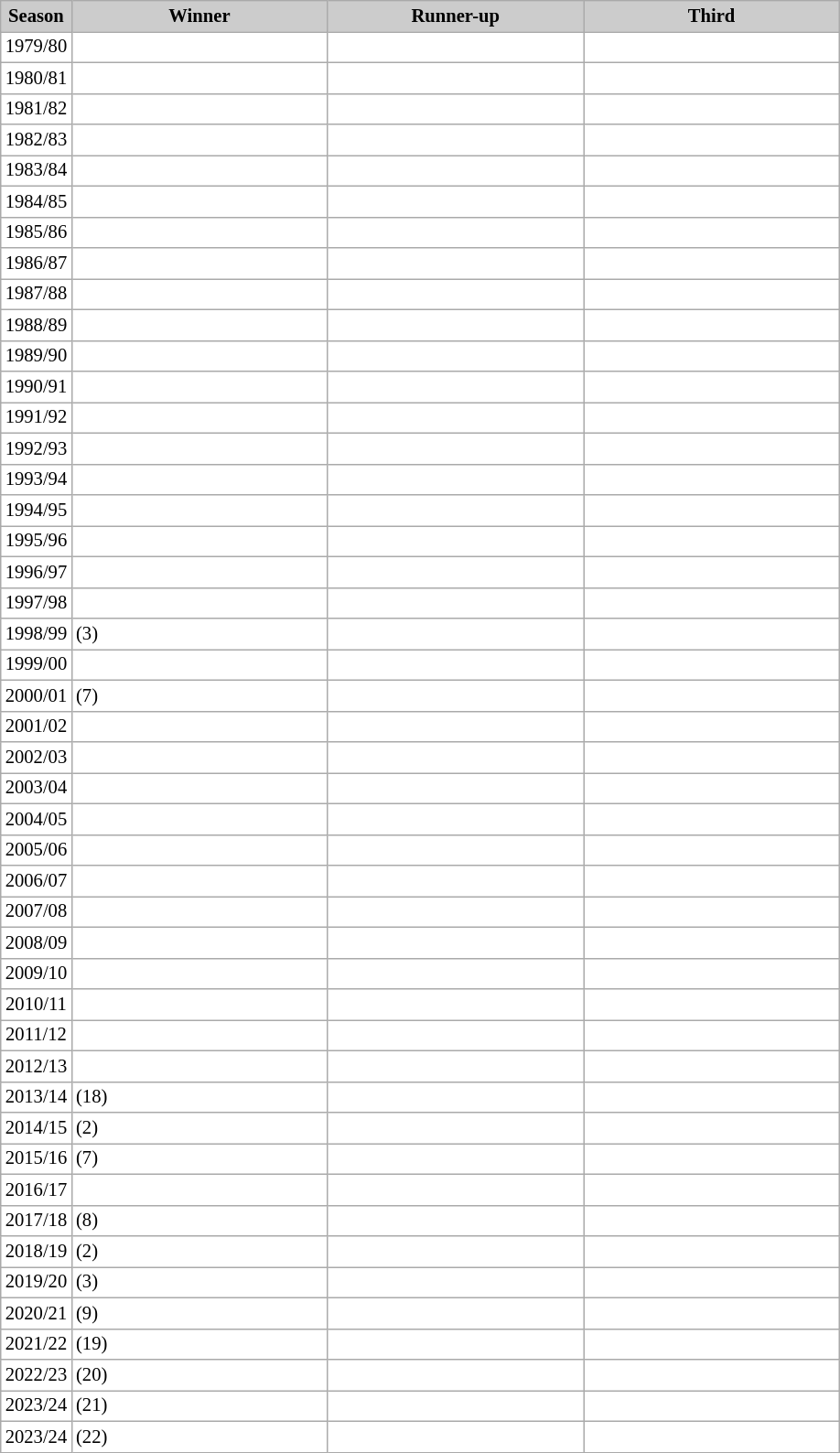<table class="wikitable plainrowheaders" style="background:#fff; font-size:86%; line-height:16px; border:grey solid 1px; border-collapse:collapse;">
<tr style="background:#ccc; text-align:center;">
<th style="background:#ccc;" width="40">Season</th>
<th style="background:#ccc;" width="180">Winner</th>
<th style="background:#ccc;" width="180">Runner-up</th>
<th style="background:#ccc;" width="180">Third</th>
</tr>
<tr>
<td style="text-align: center;">1979/80</td>
<td></td>
<td></td>
<td></td>
</tr>
<tr>
<td style="text-align: center;">1980/81</td>
<td></td>
<td></td>
<td></td>
</tr>
<tr>
<td style="text-align: center;">1981/82</td>
<td></td>
<td></td>
<td></td>
</tr>
<tr>
<td style="text-align: center;">1982/83</td>
<td></td>
<td></td>
<td></td>
</tr>
<tr>
<td style="text-align: center;">1983/84</td>
<td></td>
<td></td>
<td></td>
</tr>
<tr>
<td style="text-align: center;">1984/85</td>
<td></td>
<td></td>
<td></td>
</tr>
<tr>
<td style="text-align: center;">1985/86</td>
<td></td>
<td></td>
<td></td>
</tr>
<tr>
<td style="text-align: center;">1986/87</td>
<td></td>
<td></td>
<td></td>
</tr>
<tr>
<td style="text-align: center;">1987/88</td>
<td></td>
<td></td>
<td></td>
</tr>
<tr>
<td style="text-align: center;">1988/89</td>
<td></td>
<td></td>
<td></td>
</tr>
<tr>
<td style="text-align: center;">1989/90</td>
<td></td>
<td></td>
<td></td>
</tr>
<tr>
<td style="text-align: center;">1990/91</td>
<td></td>
<td></td>
<td></td>
</tr>
<tr>
<td style="text-align: center;">1991/92</td>
<td></td>
<td></td>
<td></td>
</tr>
<tr>
<td style="text-align: center;">1992/93</td>
<td></td>
<td></td>
<td></td>
</tr>
<tr>
<td style="text-align: center;">1993/94</td>
<td></td>
<td></td>
<td></td>
</tr>
<tr>
<td style="text-align: center;">1994/95</td>
<td></td>
<td></td>
<td></td>
</tr>
<tr>
<td style="text-align: center;">1995/96</td>
<td></td>
<td></td>
<td></td>
</tr>
<tr>
<td style="text-align: center;">1996/97</td>
<td></td>
<td></td>
<td></td>
</tr>
<tr>
<td style="text-align: center;">1997/98</td>
<td></td>
<td></td>
<td></td>
</tr>
<tr>
<td style="text-align: center;">1998/99</td>
<td> (3)</td>
<td></td>
<td></td>
</tr>
<tr>
<td style="text-align: center;">1999/00</td>
<td></td>
<td></td>
<td></td>
</tr>
<tr>
<td style="text-align: center;">2000/01</td>
<td> (7)</td>
<td></td>
<td></td>
</tr>
<tr>
<td style="text-align: center;">2001/02</td>
<td></td>
<td></td>
<td></td>
</tr>
<tr>
<td style="text-align: center;">2002/03</td>
<td></td>
<td></td>
<td></td>
</tr>
<tr>
<td style="text-align: center;">2003/04</td>
<td></td>
<td></td>
<td></td>
</tr>
<tr>
<td style="text-align: center;">2004/05</td>
<td></td>
<td></td>
<td></td>
</tr>
<tr>
<td style="text-align: center;">2005/06</td>
<td></td>
<td></td>
<td></td>
</tr>
<tr>
<td style="text-align: center;">2006/07</td>
<td></td>
<td></td>
<td></td>
</tr>
<tr>
<td style="text-align: center;">2007/08</td>
<td></td>
<td></td>
<td></td>
</tr>
<tr>
<td style="text-align: center;">2008/09</td>
<td></td>
<td></td>
<td></td>
</tr>
<tr>
<td style="text-align: center;">2009/10</td>
<td></td>
<td></td>
<td></td>
</tr>
<tr>
<td style="text-align: center;">2010/11</td>
<td></td>
<td></td>
<td></td>
</tr>
<tr>
<td style="text-align: center;">2011/12</td>
<td></td>
<td></td>
<td></td>
</tr>
<tr>
<td style="text-align: center;">2012/13</td>
<td></td>
<td></td>
<td></td>
</tr>
<tr>
<td style="text-align: center;">2013/14</td>
<td> (18)</td>
<td></td>
<td></td>
</tr>
<tr>
<td style="text-align: center;">2014/15</td>
<td> (2)</td>
<td></td>
<td></td>
</tr>
<tr>
<td style="text-align: center;">2015/16</td>
<td> (7)</td>
<td></td>
<td></td>
</tr>
<tr>
<td style="text-align: center;">2016/17</td>
<td></td>
<td></td>
<td></td>
</tr>
<tr>
<td style="text-align: center;">2017/18</td>
<td> (8)</td>
<td></td>
<td></td>
</tr>
<tr>
<td style="text-align: center;">2018/19</td>
<td> (2)</td>
<td></td>
<td></td>
</tr>
<tr>
<td style="text-align: center;">2019/20</td>
<td> (3)</td>
<td></td>
<td></td>
</tr>
<tr>
<td style="text-align: center;">2020/21</td>
<td> (9)</td>
<td></td>
<td></td>
</tr>
<tr>
<td style="text-align: center;">2021/22</td>
<td> (19)</td>
<td></td>
<td></td>
</tr>
<tr>
<td style="text-align: center;">2022/23</td>
<td> (20)</td>
<td></td>
<td></td>
</tr>
<tr>
<td style="text-align: center;">2023/24</td>
<td> (21)</td>
<td></td>
<td></td>
</tr>
<tr>
<td style="text-align: center;">2023/24</td>
<td> (22)</td>
<td></td>
<td></td>
</tr>
</table>
